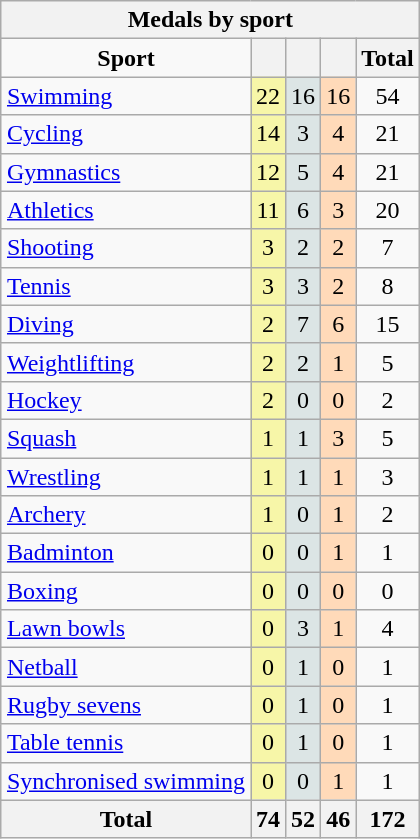<table class="wikitable" style="float:right;">
<tr>
<th colspan=5><strong>Medals by sport</strong></th>
</tr>
<tr align=center>
<td><strong>Sport</strong></td>
<th bgcolor=#f7f6a8></th>
<th bgcolor=#dce5e5></th>
<th bgcolor=#ffdab9></th>
<th><strong>Total</strong></th>
</tr>
<tr align=center>
<td align=left><a href='#'>Swimming</a></td>
<td bgcolor=#f7f6a8>22</td>
<td bgcolor=#dce5e5>16</td>
<td bgcolor=#ffdab9>16</td>
<td>54</td>
</tr>
<tr align=center>
<td align=left><a href='#'>Cycling</a></td>
<td bgcolor=#f7f6a8>14</td>
<td bgcolor=#dce5e5>3</td>
<td bgcolor=#ffdab9>4</td>
<td>21</td>
</tr>
<tr align=center>
<td align=left><a href='#'>Gymnastics</a></td>
<td bgcolor=#f7f6a8>12</td>
<td bgcolor=#dce5e5>5</td>
<td bgcolor=#ffdab9>4</td>
<td>21</td>
</tr>
<tr align=center>
<td align=left><a href='#'>Athletics</a></td>
<td bgcolor=#f7f6a8>11</td>
<td bgcolor=#dce5e5>6</td>
<td bgcolor=#ffdab9>3</td>
<td>20</td>
</tr>
<tr align=center>
<td align=left><a href='#'>Shooting</a></td>
<td bgcolor=#f7f6a8>3</td>
<td bgcolor=#dce5e5>2</td>
<td bgcolor=#ffdab9>2</td>
<td>7</td>
</tr>
<tr align=center>
<td align=left><a href='#'>Tennis</a></td>
<td bgcolor=#f7f6a8>3</td>
<td bgcolor=#dce5e5>3</td>
<td bgcolor=#ffdab9>2</td>
<td>8</td>
</tr>
<tr align=center>
<td align=left><a href='#'>Diving</a></td>
<td bgcolor=#f7f6a8>2</td>
<td bgcolor=#dce5e5>7</td>
<td bgcolor=#ffdab9>6</td>
<td>15</td>
</tr>
<tr align=center>
<td align=left><a href='#'>Weightlifting</a></td>
<td bgcolor=#f7f6a8>2</td>
<td bgcolor=#dce5e5>2</td>
<td bgcolor=#ffdab9>1</td>
<td>5</td>
</tr>
<tr align=center>
<td align=left><a href='#'>Hockey</a></td>
<td bgcolor=#f7f6a8>2</td>
<td bgcolor=#dce5e5>0</td>
<td bgcolor=#ffdab9>0</td>
<td>2</td>
</tr>
<tr align=center>
<td align=left><a href='#'>Squash</a></td>
<td bgcolor=#f7f6a8>1</td>
<td bgcolor=#dce5e5>1</td>
<td bgcolor=#ffdab9>3</td>
<td>5</td>
</tr>
<tr align=center>
<td align=left><a href='#'>Wrestling</a></td>
<td bgcolor=#f7f6a8>1</td>
<td bgcolor=#dce5e5>1</td>
<td bgcolor=#ffdab9>1</td>
<td>3</td>
</tr>
<tr align=center>
<td align=left><a href='#'>Archery</a></td>
<td bgcolor=#f7f6a8>1</td>
<td bgcolor=#dce5e5>0</td>
<td bgcolor=#ffdab9>1</td>
<td>2</td>
</tr>
<tr align=center>
<td align=left><a href='#'>Badminton</a></td>
<td bgcolor=#f7f6a8>0</td>
<td bgcolor=#dce5e5>0</td>
<td bgcolor=#ffdab9>1</td>
<td>1</td>
</tr>
<tr align=center>
<td align=left><a href='#'>Boxing</a></td>
<td bgcolor=#f7f6a8>0</td>
<td bgcolor=#dce5e5>0</td>
<td bgcolor=#ffdab9>0</td>
<td>0</td>
</tr>
<tr align=center>
<td align=left><a href='#'>Lawn bowls</a></td>
<td bgcolor=#f7f6a8>0</td>
<td bgcolor=#dce5e5>3</td>
<td bgcolor=#ffdab9>1</td>
<td>4</td>
</tr>
<tr align=center>
<td align=left><a href='#'>Netball</a></td>
<td bgcolor=#f7f6a8>0</td>
<td bgcolor=#dce5e5>1</td>
<td bgcolor=#ffdab9>0</td>
<td>1</td>
</tr>
<tr align=center>
<td align=left><a href='#'>Rugby sevens</a></td>
<td bgcolor=#f7f6a8>0</td>
<td bgcolor=#dce5e5>1</td>
<td bgcolor=#ffdab9>0</td>
<td>1</td>
</tr>
<tr align=center>
<td align=left><a href='#'>Table tennis</a></td>
<td bgcolor=#f7f6a8>0</td>
<td bgcolor=#dce5e5>1</td>
<td bgcolor=#ffdab9>0</td>
<td>1</td>
</tr>
<tr align=center>
<td align=left><a href='#'>Synchronised swimming</a></td>
<td bgcolor=#f7f6a8>0</td>
<td bgcolor=#dce5e5>0</td>
<td bgcolor=#ffdab9>1</td>
<td>1</td>
</tr>
<tr align=center>
<th bgcolor=#efefef><strong>Total</strong></th>
<th bgcolor=#f7f6a8>74</th>
<th bgcolor=#dce5e5>52</th>
<th bgcolor=#ffdab9>46</th>
<th>172</th>
</tr>
</table>
